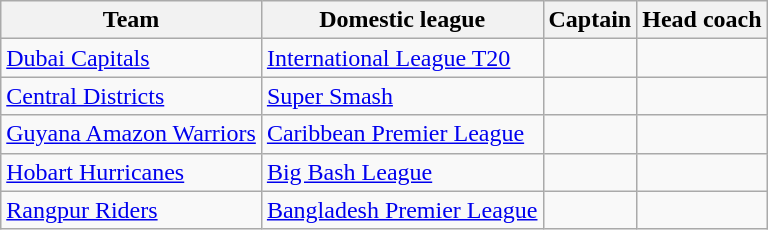<table class="wikitable">
<tr>
<th scope="col">Team</th>
<th>Domestic league</th>
<th>Captain</th>
<th>Head coach</th>
</tr>
<tr>
<td><a href='#'>Dubai Capitals</a></td>
<td><a href='#'>International League T20</a></td>
<td></td>
<td></td>
</tr>
<tr>
<td><a href='#'>Central Districts</a></td>
<td><a href='#'>Super Smash</a></td>
<td></td>
<td></td>
</tr>
<tr>
<td><a href='#'>Guyana Amazon Warriors</a></td>
<td><a href='#'>Caribbean Premier League</a></td>
<td></td>
<td></td>
</tr>
<tr>
<td><a href='#'>Hobart Hurricanes</a></td>
<td><a href='#'>Big Bash League</a></td>
<td></td>
<td></td>
</tr>
<tr>
<td><a href='#'>Rangpur Riders</a></td>
<td><a href='#'>Bangladesh Premier League</a></td>
<td></td>
<td></td>
</tr>
</table>
